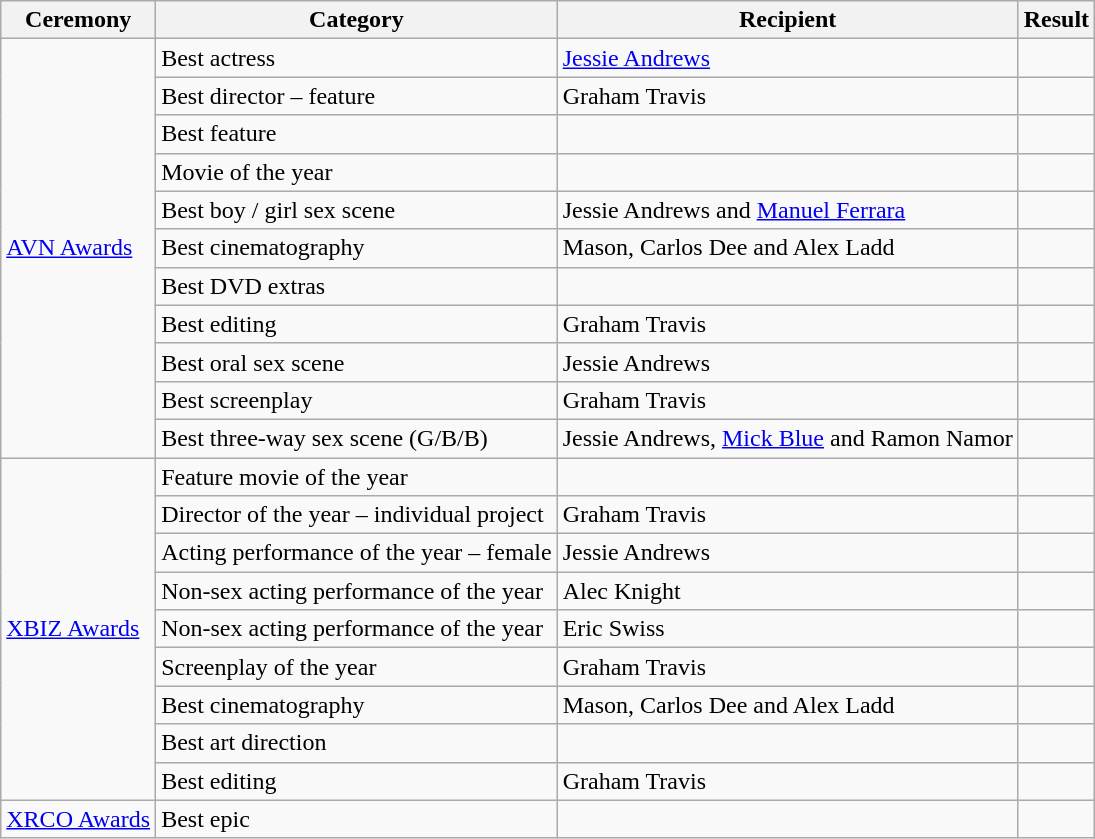<table class="wikitable sortable">
<tr>
<th>Ceremony</th>
<th>Category</th>
<th>Recipient</th>
<th>Result</th>
</tr>
<tr>
<td rowspan=11><a href='#'>AVN Awards</a></td>
<td>Best actress</td>
<td><a href='#'>Jessie Andrews</a></td>
<td></td>
</tr>
<tr>
<td>Best director – feature</td>
<td>Graham Travis</td>
<td></td>
</tr>
<tr>
<td>Best feature</td>
<td></td>
<td></td>
</tr>
<tr>
<td>Movie of the year</td>
<td></td>
<td></td>
</tr>
<tr>
<td>Best boy / girl sex scene</td>
<td>Jessie Andrews and <a href='#'>Manuel Ferrara</a></td>
<td></td>
</tr>
<tr>
<td>Best cinematography</td>
<td>Mason, Carlos Dee and Alex Ladd</td>
<td></td>
</tr>
<tr>
<td>Best DVD extras</td>
<td></td>
<td></td>
</tr>
<tr>
<td>Best editing</td>
<td>Graham Travis</td>
<td></td>
</tr>
<tr>
<td>Best oral sex scene</td>
<td>Jessie Andrews</td>
<td></td>
</tr>
<tr>
<td>Best screenplay</td>
<td>Graham Travis</td>
<td></td>
</tr>
<tr>
<td>Best three-way sex scene (G/B/B)</td>
<td>Jessie Andrews, <a href='#'>Mick Blue</a> and Ramon Namor</td>
<td></td>
</tr>
<tr>
<td rowspan=9><a href='#'>XBIZ Awards</a></td>
<td>Feature movie of the year</td>
<td></td>
<td></td>
</tr>
<tr>
<td>Director of the year – individual project</td>
<td>Graham Travis</td>
<td></td>
</tr>
<tr>
<td>Acting performance of the year – female</td>
<td>Jessie Andrews</td>
<td></td>
</tr>
<tr>
<td>Non-sex acting performance of the year</td>
<td>Alec Knight</td>
<td></td>
</tr>
<tr>
<td>Non-sex acting performance of the year</td>
<td>Eric Swiss</td>
<td></td>
</tr>
<tr>
<td>Screenplay of the year</td>
<td>Graham Travis</td>
<td></td>
</tr>
<tr>
<td>Best cinematography</td>
<td>Mason, Carlos Dee and Alex Ladd</td>
<td></td>
</tr>
<tr>
<td>Best art direction</td>
<td></td>
<td></td>
</tr>
<tr>
<td>Best editing</td>
<td>Graham Travis</td>
<td></td>
</tr>
<tr>
<td><a href='#'>XRCO Awards</a></td>
<td>Best epic</td>
<td></td>
<td></td>
</tr>
</table>
